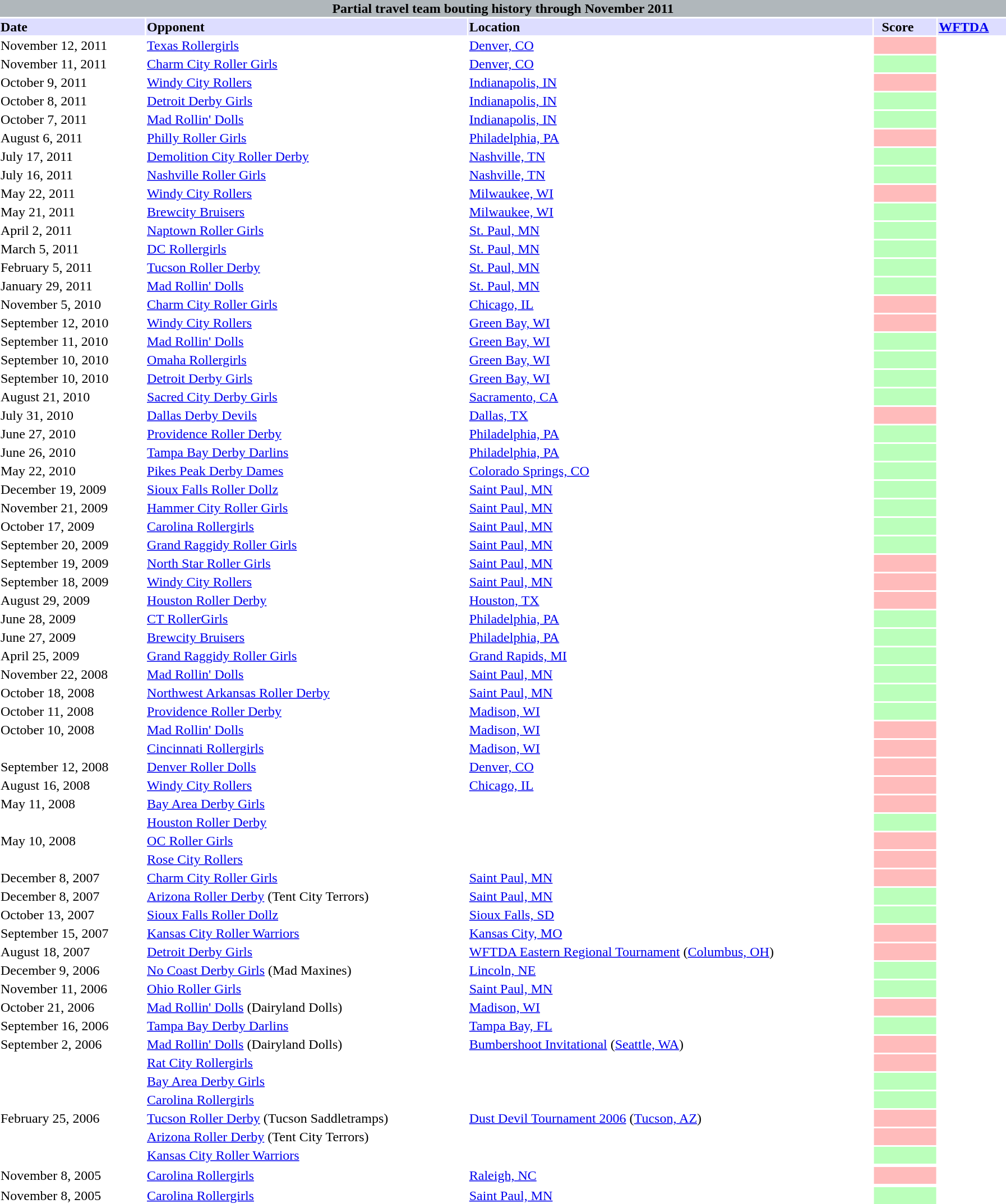<table class="toccolours collapsible collapsed"  style="width:95%; clear:both; margin:1.5em auto; text-align:left;">
<tr>
<th colspan="11" style="background:#B0B7BB; color:#000000;text-align:center"><strong>Partial travel team bouting history through November 2011</strong></th>
</tr>
<tr style="text-align:left; background:#ddd;">
<th bgcolor="#ddddff">Date</th>
<th bgcolor="#ddddff">Opponent</th>
<th bgcolor="#ddddff">Location</th>
<th bgcolor="#ddddff">  Score  </th>
<th bgcolor="#ddddff"><a href='#'>WFTDA</a></th>
</tr>
<tr>
<td>November 12, 2011</td>
<td><a href='#'>Texas Rollergirls</a></td>
<td><a href='#'>Denver, CO</a></td>
<td bgcolor="ffbbbb"></td>
<td></td>
</tr>
<tr>
<td>November 11, 2011</td>
<td><a href='#'>Charm City Roller Girls</a></td>
<td><a href='#'>Denver, CO</a></td>
<td bgcolor="bbffbb"></td>
<td></td>
</tr>
<tr>
<td>October 9, 2011</td>
<td><a href='#'>Windy City Rollers</a></td>
<td><a href='#'>Indianapolis, IN</a></td>
<td bgcolor="ffbbbb"></td>
<td></td>
</tr>
<tr>
<td>October 8, 2011</td>
<td><a href='#'>Detroit Derby Girls</a></td>
<td><a href='#'>Indianapolis, IN</a></td>
<td bgcolor="bbffbb"></td>
<td></td>
</tr>
<tr>
<td>October 7, 2011</td>
<td><a href='#'>Mad Rollin' Dolls</a></td>
<td><a href='#'>Indianapolis, IN</a></td>
<td bgcolor="bbffbb"></td>
<td></td>
</tr>
<tr>
<td>August 6, 2011</td>
<td><a href='#'>Philly Roller Girls</a></td>
<td><a href='#'>Philadelphia, PA</a></td>
<td bgcolor="ffbbbb"></td>
<td></td>
</tr>
<tr>
<td>July 17, 2011</td>
<td><a href='#'>Demolition City Roller Derby</a></td>
<td><a href='#'>Nashville, TN</a></td>
<td bgcolor="bbffbb"></td>
<td></td>
</tr>
<tr>
<td>July 16, 2011</td>
<td><a href='#'>Nashville Roller Girls</a></td>
<td><a href='#'>Nashville, TN</a></td>
<td bgcolor="bbffbb"></td>
<td></td>
</tr>
<tr>
<td>May 22, 2011</td>
<td><a href='#'>Windy City Rollers</a></td>
<td><a href='#'>Milwaukee, WI</a></td>
<td bgcolor="ffbbbb"></td>
<td></td>
</tr>
<tr>
<td>May 21, 2011</td>
<td><a href='#'>Brewcity Bruisers</a></td>
<td><a href='#'>Milwaukee, WI</a></td>
<td bgcolor="bbffbb"></td>
<td></td>
</tr>
<tr>
<td>April 2, 2011</td>
<td><a href='#'>Naptown Roller Girls</a></td>
<td><a href='#'>St. Paul, MN</a></td>
<td bgcolor="bbffbb"></td>
<td></td>
</tr>
<tr>
<td>March 5, 2011</td>
<td><a href='#'>DC Rollergirls</a></td>
<td><a href='#'>St. Paul, MN</a></td>
<td bgcolor="bbffbb"></td>
<td></td>
</tr>
<tr>
<td>February 5, 2011</td>
<td><a href='#'>Tucson Roller Derby</a></td>
<td><a href='#'>St. Paul, MN</a></td>
<td bgcolor="bbffbb"></td>
<td></td>
</tr>
<tr>
<td>January 29, 2011</td>
<td><a href='#'>Mad Rollin' Dolls</a></td>
<td><a href='#'>St. Paul, MN</a></td>
<td bgcolor="bbffbb"></td>
<td></td>
</tr>
<tr>
<td>November 5, 2010</td>
<td><a href='#'>Charm City Roller Girls</a></td>
<td><a href='#'>Chicago, IL</a></td>
<td bgcolor="ffbbbb"></td>
<td></td>
</tr>
<tr>
<td>September 12, 2010</td>
<td><a href='#'>Windy City Rollers</a></td>
<td><a href='#'>Green Bay, WI</a></td>
<td bgcolor="ffbbbb"></td>
<td></td>
</tr>
<tr>
<td>September 11, 2010</td>
<td><a href='#'>Mad Rollin' Dolls</a></td>
<td><a href='#'>Green Bay, WI</a></td>
<td bgcolor="bbffbb"></td>
<td></td>
</tr>
<tr>
<td>September 10, 2010</td>
<td><a href='#'>Omaha Rollergirls</a></td>
<td><a href='#'>Green Bay, WI</a></td>
<td bgcolor="bbffbb"></td>
<td></td>
</tr>
<tr>
<td>September 10, 2010</td>
<td><a href='#'>Detroit Derby Girls</a></td>
<td><a href='#'>Green Bay, WI</a></td>
<td bgcolor="bbffbb"></td>
<td></td>
</tr>
<tr>
<td>August 21, 2010</td>
<td><a href='#'>Sacred City Derby Girls</a></td>
<td><a href='#'>Sacramento, CA</a></td>
<td bgcolor="bbffbb"></td>
<td></td>
</tr>
<tr>
<td>July 31, 2010</td>
<td><a href='#'>Dallas Derby Devils</a></td>
<td><a href='#'>Dallas, TX</a></td>
<td bgcolor="ffbbbb"></td>
<td></td>
</tr>
<tr>
<td>June 27, 2010</td>
<td><a href='#'>Providence Roller Derby</a></td>
<td><a href='#'>Philadelphia, PA</a></td>
<td bgcolor="bbffbb"></td>
<td></td>
</tr>
<tr>
<td>June 26, 2010</td>
<td><a href='#'>Tampa Bay Derby Darlins</a></td>
<td><a href='#'>Philadelphia, PA</a></td>
<td bgcolor="bbffbb"></td>
<td></td>
</tr>
<tr>
<td>May 22, 2010</td>
<td><a href='#'>Pikes Peak Derby Dames</a></td>
<td><a href='#'>Colorado Springs, CO</a></td>
<td bgcolor="bbffbb"></td>
<td></td>
</tr>
<tr>
<td>December 19, 2009</td>
<td><a href='#'>Sioux Falls Roller Dollz</a></td>
<td><a href='#'>Saint Paul, MN</a></td>
<td bgcolor="bbffbb"></td>
<td></td>
</tr>
<tr>
<td>November 21, 2009</td>
<td><a href='#'>Hammer City Roller Girls</a></td>
<td><a href='#'>Saint Paul, MN</a></td>
<td bgcolor="bbffbb"></td>
<td></td>
</tr>
<tr>
<td>October 17, 2009</td>
<td><a href='#'>Carolina Rollergirls</a></td>
<td><a href='#'>Saint Paul, MN</a></td>
<td bgcolor="bbffbb"></td>
<td></td>
</tr>
<tr>
<td>September 20, 2009</td>
<td><a href='#'>Grand Raggidy Roller Girls</a></td>
<td><a href='#'>Saint Paul, MN</a></td>
<td bgcolor="bbffbb"></td>
<td></td>
</tr>
<tr>
<td>September 19, 2009</td>
<td><a href='#'>North Star Roller Girls</a></td>
<td><a href='#'>Saint Paul, MN</a></td>
<td bgcolor="ffbbbb"></td>
<td></td>
</tr>
<tr>
<td>September 18, 2009</td>
<td><a href='#'>Windy City Rollers</a></td>
<td><a href='#'>Saint Paul, MN</a></td>
<td bgcolor="ffbbbb"></td>
<td></td>
</tr>
<tr>
<td>August 29, 2009</td>
<td><a href='#'>Houston Roller Derby</a></td>
<td><a href='#'>Houston, TX</a></td>
<td bgcolor="ffbbbb"></td>
<td></td>
</tr>
<tr>
<td>June 28, 2009</td>
<td><a href='#'>CT RollerGirls</a></td>
<td><a href='#'>Philadelphia, PA</a></td>
<td bgcolor="bbffbb"></td>
<td></td>
</tr>
<tr>
<td>June 27, 2009</td>
<td><a href='#'>Brewcity Bruisers</a></td>
<td><a href='#'>Philadelphia, PA</a></td>
<td bgcolor="bbffbb"></td>
<td></td>
</tr>
<tr>
<td>April 25, 2009</td>
<td><a href='#'>Grand Raggidy Roller Girls</a></td>
<td><a href='#'>Grand Rapids, MI</a></td>
<td bgcolor="bbffbb"></td>
<td></td>
</tr>
<tr>
<td>November 22, 2008</td>
<td><a href='#'>Mad Rollin' Dolls</a></td>
<td><a href='#'>Saint Paul, MN</a></td>
<td bgcolor="bbffbb"></td>
<td></td>
</tr>
<tr>
<td>October 18, 2008</td>
<td><a href='#'>Northwest Arkansas Roller Derby</a></td>
<td><a href='#'>Saint Paul, MN</a></td>
<td bgcolor="bbffbb"></td>
<td></td>
</tr>
<tr>
<td>October 11, 2008</td>
<td><a href='#'>Providence Roller Derby</a></td>
<td><a href='#'>Madison, WI</a></td>
<td bgcolor="bbffbb"></td>
<td></td>
</tr>
<tr>
<td>October 10, 2008</td>
<td><a href='#'>Mad Rollin' Dolls</a></td>
<td><a href='#'>Madison, WI</a></td>
<td bgcolor="ffbbbb"></td>
<td></td>
</tr>
<tr>
<td></td>
<td><a href='#'>Cincinnati Rollergirls</a></td>
<td><a href='#'>Madison, WI</a></td>
<td bgcolor="ffbbbb"></td>
<td></td>
</tr>
<tr>
<td>September 12, 2008</td>
<td><a href='#'>Denver Roller Dolls</a></td>
<td><a href='#'>Denver, CO</a></td>
<td bgcolor="ffbbbb"></td>
<td></td>
</tr>
<tr>
<td>August 16, 2008</td>
<td><a href='#'>Windy City Rollers</a></td>
<td><a href='#'>Chicago, IL</a></td>
<td bgcolor="ffbbbb"></td>
<td></td>
</tr>
<tr>
<td>May 11, 2008</td>
<td><a href='#'>Bay Area Derby Girls</a></td>
<td></td>
<td bgcolor="ffbbbb"></td>
<td></td>
</tr>
<tr>
<td></td>
<td><a href='#'>Houston Roller Derby</a></td>
<td></td>
<td bgcolor="bbffbb"></td>
<td></td>
</tr>
<tr>
<td>May 10, 2008</td>
<td><a href='#'>OC Roller Girls</a></td>
<td></td>
<td bgcolor="ffbbbb"></td>
<td></td>
</tr>
<tr>
<td></td>
<td><a href='#'>Rose City Rollers</a></td>
<td></td>
<td bgcolor="ffbbbb"></td>
<td></td>
</tr>
<tr>
<td>December 8, 2007</td>
<td><a href='#'>Charm City Roller Girls</a></td>
<td><a href='#'>Saint Paul, MN</a></td>
<td bgcolor="ffbbbb"></td>
<td></td>
</tr>
<tr>
<td>December 8, 2007</td>
<td><a href='#'>Arizona Roller Derby</a> (Tent City Terrors)</td>
<td><a href='#'>Saint Paul, MN</a></td>
<td bgcolor="bbffbb"></td>
<td></td>
</tr>
<tr>
<td>October 13, 2007</td>
<td><a href='#'>Sioux Falls Roller Dollz</a></td>
<td><a href='#'>Sioux Falls, SD</a></td>
<td bgcolor="bbffbb"></td>
<td></td>
</tr>
<tr>
<td>September 15, 2007</td>
<td><a href='#'>Kansas City Roller Warriors</a></td>
<td><a href='#'>Kansas City, MO</a></td>
<td bgcolor="ffbbbb"></td>
<td></td>
</tr>
<tr>
<td>August 18, 2007</td>
<td><a href='#'>Detroit Derby Girls</a></td>
<td><a href='#'>WFTDA Eastern Regional Tournament</a> (<a href='#'>Columbus, OH</a>)</td>
<td bgcolor="ffbbbb"></td>
<td></td>
</tr>
<tr>
<td>December 9, 2006</td>
<td><a href='#'>No Coast Derby Girls</a> (Mad Maxines)</td>
<td><a href='#'>Lincoln, NE</a></td>
<td bgcolor="bbffbb"></td>
<td></td>
</tr>
<tr>
<td>November 11, 2006</td>
<td><a href='#'>Ohio Roller Girls</a></td>
<td><a href='#'>Saint Paul, MN</a></td>
<td bgcolor="bbffbb"></td>
<td></td>
</tr>
<tr>
<td>October 21, 2006</td>
<td><a href='#'>Mad Rollin' Dolls</a> (Dairyland Dolls)</td>
<td><a href='#'>Madison, WI</a></td>
<td bgcolor="ffbbbb"></td>
<td></td>
</tr>
<tr>
<td>September 16, 2006</td>
<td><a href='#'>Tampa Bay Derby Darlins</a></td>
<td><a href='#'>Tampa Bay, FL</a></td>
<td bgcolor="bbffbb"></td>
<td></td>
</tr>
<tr>
<td>September 2, 2006</td>
<td><a href='#'>Mad Rollin' Dolls</a> (Dairyland Dolls)</td>
<td><a href='#'>Bumbershoot Invitational</a> (<a href='#'>Seattle, WA</a>)</td>
<td bgcolor="ffbbbb"></td>
<td></td>
</tr>
<tr>
<td> </td>
<td><a href='#'>Rat City Rollergirls</a></td>
<td> </td>
<td bgcolor="ffbbbb"></td>
<td></td>
</tr>
<tr>
<td> </td>
<td><a href='#'>Bay Area Derby Girls</a></td>
<td> </td>
<td bgcolor="bbffbb"></td>
<td></td>
</tr>
<tr>
<td> </td>
<td><a href='#'>Carolina Rollergirls</a></td>
<td> </td>
<td bgcolor="bbffbb"></td>
<td></td>
</tr>
<tr>
<td>February 25, 2006</td>
<td><a href='#'>Tucson Roller Derby</a> (Tucson Saddletramps)</td>
<td><a href='#'>Dust Devil Tournament 2006</a> (<a href='#'>Tucson, AZ</a>)</td>
<td bgcolor="ffbbbb"></td>
<td></td>
</tr>
<tr>
<td> </td>
<td><a href='#'>Arizona Roller Derby</a> (Tent City Terrors)</td>
<td> </td>
<td bgcolor="ffbbbb"></td>
<td></td>
</tr>
<tr>
<td> </td>
<td><a href='#'>Kansas City Roller Warriors</a></td>
<td> </td>
<td bgcolor="bbffbb"></td>
<td></td>
</tr>
<tr>
</tr>
<tr>
<td>November 8, 2005</td>
<td><a href='#'>Carolina Rollergirls</a></td>
<td><a href='#'>Raleigh, NC</a></td>
<td bgcolor="ffbbbb"></td>
<td></td>
</tr>
<tr>
</tr>
<tr>
<td>November 8, 2005</td>
<td><a href='#'>Carolina Rollergirls</a></td>
<td><a href='#'>Saint Paul, MN</a></td>
<td bgcolor="bbffbb"></td>
<td></td>
</tr>
<tr>
</tr>
</table>
